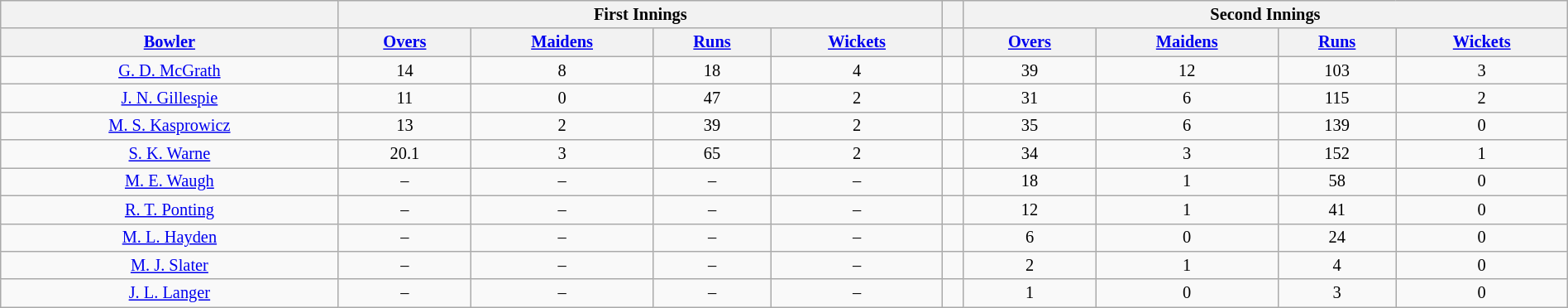<table border="1" cellpadding="1" cellspacing="0" style="font-size: 85%; border: grey solid 1px; border-collapse: collapse; text-align: center; width: 100%;" class=wikitable>
<tr>
<th></th>
<th colspan="4">First Innings</th>
<th></th>
<th colspan="4">Second Innings</th>
</tr>
<tr>
<th><a href='#'>Bowler</a></th>
<th><a href='#'>Overs</a></th>
<th><a href='#'>Maidens</a></th>
<th><a href='#'>Runs</a></th>
<th><a href='#'>Wickets</a></th>
<th></th>
<th><a href='#'>Overs</a></th>
<th><a href='#'>Maidens</a></th>
<th><a href='#'>Runs</a></th>
<th><a href='#'>Wickets</a></th>
</tr>
<tr>
<td><a href='#'>G. D. McGrath</a></td>
<td>14</td>
<td>8</td>
<td>18</td>
<td>4</td>
<td></td>
<td>39</td>
<td>12</td>
<td>103</td>
<td>3</td>
</tr>
<tr>
<td><a href='#'>J. N. Gillespie</a></td>
<td>11</td>
<td>0</td>
<td>47</td>
<td>2</td>
<td></td>
<td>31</td>
<td>6</td>
<td>115</td>
<td>2</td>
</tr>
<tr>
<td><a href='#'>M. S. Kasprowicz</a></td>
<td>13</td>
<td>2</td>
<td>39</td>
<td>2</td>
<td></td>
<td>35</td>
<td>6</td>
<td>139</td>
<td>0</td>
</tr>
<tr>
<td><a href='#'>S. K. Warne</a></td>
<td>20.1</td>
<td>3</td>
<td>65</td>
<td>2</td>
<td></td>
<td>34</td>
<td>3</td>
<td>152</td>
<td>1</td>
</tr>
<tr>
<td><a href='#'>M. E. Waugh</a></td>
<td>–</td>
<td>–</td>
<td>–</td>
<td>–</td>
<td></td>
<td>18</td>
<td>1</td>
<td>58</td>
<td>0</td>
</tr>
<tr>
<td><a href='#'>R. T. Ponting</a></td>
<td>–</td>
<td>–</td>
<td>–</td>
<td>–</td>
<td></td>
<td>12</td>
<td>1</td>
<td>41</td>
<td>0</td>
</tr>
<tr>
<td><a href='#'>M. L. Hayden</a></td>
<td>–</td>
<td>–</td>
<td>–</td>
<td>–</td>
<td></td>
<td>6</td>
<td>0</td>
<td>24</td>
<td>0</td>
</tr>
<tr>
<td><a href='#'>M. J. Slater</a></td>
<td>–</td>
<td>–</td>
<td>–</td>
<td>–</td>
<td></td>
<td>2</td>
<td>1</td>
<td>4</td>
<td>0</td>
</tr>
<tr>
<td><a href='#'>J. L. Langer</a></td>
<td>–</td>
<td>–</td>
<td>–</td>
<td>–</td>
<td></td>
<td>1</td>
<td>0</td>
<td>3</td>
<td>0</td>
</tr>
</table>
